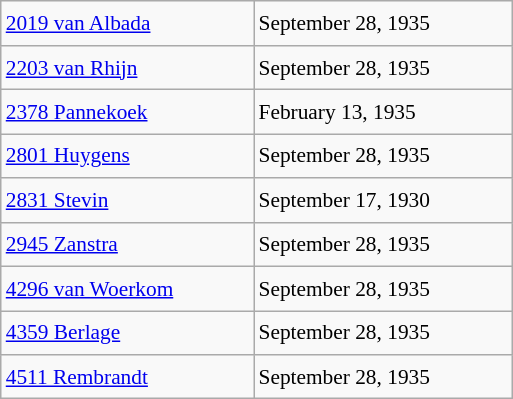<table class="wikitable" style="font-size: 89%; float: left; width: 24em; margin-right: 1em; line-height: 1.6em !important;">
<tr>
<td><a href='#'>2019 van Albada</a></td>
<td>September 28, 1935</td>
</tr>
<tr>
<td><a href='#'>2203 van Rhijn</a></td>
<td>September 28, 1935</td>
</tr>
<tr>
<td><a href='#'>2378 Pannekoek</a></td>
<td>February 13, 1935</td>
</tr>
<tr>
<td><a href='#'>2801 Huygens</a></td>
<td>September 28, 1935</td>
</tr>
<tr>
<td><a href='#'>2831 Stevin</a></td>
<td>September 17, 1930</td>
</tr>
<tr>
<td><a href='#'>2945 Zanstra</a></td>
<td>September 28, 1935</td>
</tr>
<tr>
<td><a href='#'>4296 van Woerkom</a></td>
<td>September 28, 1935</td>
</tr>
<tr>
<td><a href='#'>4359 Berlage</a></td>
<td>September 28, 1935</td>
</tr>
<tr>
<td><a href='#'>4511 Rembrandt</a></td>
<td>September 28, 1935</td>
</tr>
</table>
